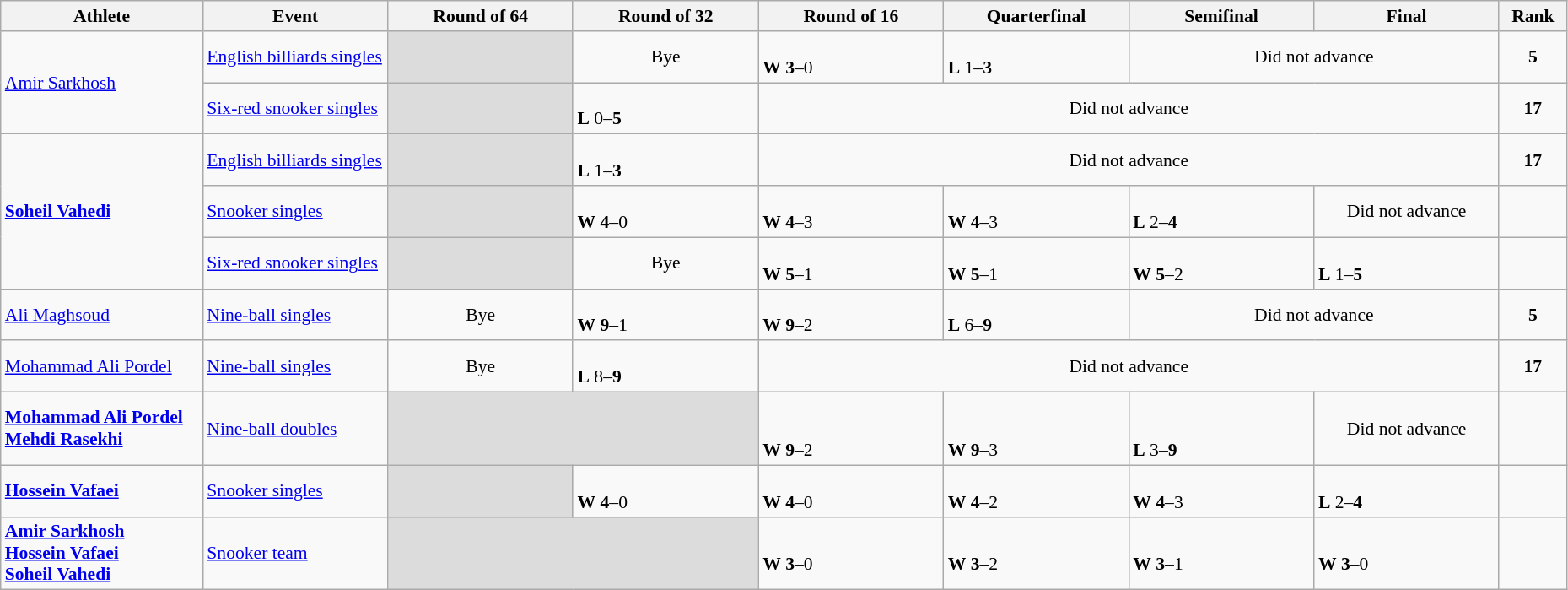<table class="wikitable" width="98%" style="text-align:left; font-size:90%">
<tr>
<th width="12%">Athlete</th>
<th width="11%">Event</th>
<th width="11%">Round of 64</th>
<th width="11%">Round of 32</th>
<th width="11%">Round of 16</th>
<th width="11%">Quarterfinal</th>
<th width="11%">Semifinal</th>
<th width="11%">Final</th>
<th width="4%">Rank</th>
</tr>
<tr>
<td rowspan=2><a href='#'>Amir Sarkhosh</a></td>
<td><a href='#'>English billiards singles</a></td>
<td bgcolor=#DCDCDC></td>
<td align=center>Bye</td>
<td><br><strong>W</strong> <strong>3</strong>–0</td>
<td><br><strong>L</strong> 1–<strong>3</strong></td>
<td colspan=2 align=center>Did not advance</td>
<td align=center><strong>5</strong></td>
</tr>
<tr>
<td><a href='#'>Six-red snooker singles</a></td>
<td bgcolor=#DCDCDC></td>
<td><br><strong>L</strong> 0–<strong>5</strong></td>
<td colspan=4 align=center>Did not advance</td>
<td align=center><strong>17</strong></td>
</tr>
<tr>
<td rowspan=3><strong><a href='#'>Soheil Vahedi</a></strong></td>
<td><a href='#'>English billiards singles</a></td>
<td bgcolor=#DCDCDC></td>
<td><br><strong>L</strong> 1–<strong>3</strong></td>
<td colspan=4 align=center>Did not advance</td>
<td align=center><strong>17</strong></td>
</tr>
<tr>
<td><a href='#'>Snooker singles</a></td>
<td bgcolor=#DCDCDC></td>
<td><br><strong>W</strong> <strong>4</strong>–0</td>
<td><br><strong>W</strong> <strong>4</strong>–3</td>
<td><br><strong>W</strong> <strong>4</strong>–3</td>
<td><br><strong>L</strong> 2–<strong>4</strong></td>
<td align=center>Did not advance</td>
<td align=center></td>
</tr>
<tr>
<td><a href='#'>Six-red snooker singles</a></td>
<td bgcolor=#DCDCDC></td>
<td align=center>Bye</td>
<td><br><strong>W</strong> <strong>5</strong>–1</td>
<td><br><strong>W</strong> <strong>5</strong>–1</td>
<td><br><strong>W</strong> <strong>5</strong>–2</td>
<td><br><strong>L</strong> 1–<strong>5</strong></td>
<td align=center></td>
</tr>
<tr>
<td><a href='#'>Ali Maghsoud</a></td>
<td><a href='#'>Nine-ball singles</a></td>
<td align=center>Bye</td>
<td><br><strong>W</strong> <strong>9</strong>–1</td>
<td><br><strong>W</strong> <strong>9</strong>–2</td>
<td><br><strong>L</strong> 6–<strong>9</strong></td>
<td colspan=2 align=center>Did not advance</td>
<td align=center><strong>5</strong></td>
</tr>
<tr>
<td><a href='#'>Mohammad Ali Pordel</a></td>
<td><a href='#'>Nine-ball singles</a></td>
<td align=center>Bye</td>
<td><br><strong>L</strong> 8–<strong>9</strong></td>
<td colspan=4 align=center>Did not advance</td>
<td align=center><strong>17</strong></td>
</tr>
<tr>
<td><strong><a href='#'>Mohammad Ali Pordel</a><br><a href='#'>Mehdi Rasekhi</a></strong></td>
<td><a href='#'>Nine-ball doubles</a></td>
<td colspan=2 bgcolor=#DCDCDC></td>
<td><br><br><strong>W</strong> <strong>9</strong>–2</td>
<td><br><br><strong>W</strong> <strong>9</strong>–3</td>
<td><br><br><strong>L</strong> 3–<strong>9</strong></td>
<td align=center>Did not advance</td>
<td align=center></td>
</tr>
<tr>
<td><strong><a href='#'>Hossein Vafaei</a></strong></td>
<td><a href='#'>Snooker singles</a></td>
<td bgcolor=#DCDCDC></td>
<td><br><strong>W</strong> <strong>4</strong>–0</td>
<td><br><strong>W</strong> <strong>4</strong>–0</td>
<td><br><strong>W</strong> <strong>4</strong>–2</td>
<td><br><strong>W</strong> <strong>4</strong>–3</td>
<td><br><strong>L</strong> 2–<strong>4</strong></td>
<td align=center></td>
</tr>
<tr>
<td><strong><a href='#'>Amir Sarkhosh</a><br><a href='#'>Hossein Vafaei</a><br><a href='#'>Soheil Vahedi</a></strong></td>
<td><a href='#'>Snooker team</a></td>
<td colspan=2 bgcolor=#DCDCDC></td>
<td><br><strong>W</strong> <strong>3</strong>–0</td>
<td><br><strong>W</strong> <strong>3</strong>–2</td>
<td><br><strong>W</strong> <strong>3</strong>–1</td>
<td><br><strong>W</strong> <strong>3</strong>–0</td>
<td align=center></td>
</tr>
</table>
